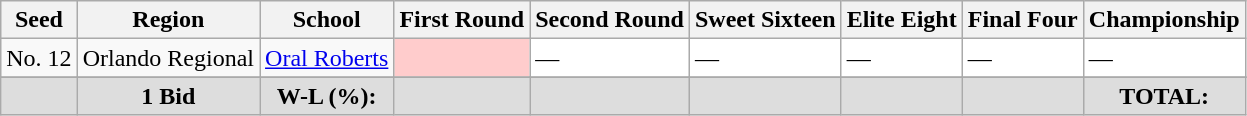<table class="sortable wikitable" style="white-space:nowrap; font-size:100%;">
<tr>
<th>Seed</th>
<th>Region</th>
<th>School</th>
<th>First Round</th>
<th>Second Round</th>
<th>Sweet Sixteen</th>
<th>Elite Eight</th>
<th>Final Four</th>
<th>Championship</th>
</tr>
<tr>
<td>No. 12</td>
<td>Orlando Regional</td>
<td><a href='#'>Oral Roberts</a></td>
<td style="background:#fcc;"></td>
<td style="background:#fff;">—</td>
<td style="background:#fff;">—</td>
<td style="background:#fff;">—</td>
<td style="background:#fff;">—</td>
<td style="background:#fff;">—</td>
</tr>
<tr>
</tr>
<tr class="sortbottom" style="text-align:center; background:#ddd;">
<td></td>
<td><strong>1 Bid</strong></td>
<td><strong>W-L (%):</strong></td>
<td></td>
<td></td>
<td></td>
<td></td>
<td></td>
<td><strong>TOTAL:</strong> </td>
</tr>
</table>
